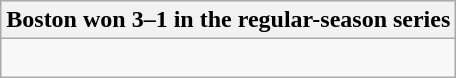<table class="wikitable collapsible collapsed">
<tr>
<th>Boston won 3–1 in the regular-season series</th>
</tr>
<tr>
<td><br>


</td>
</tr>
</table>
